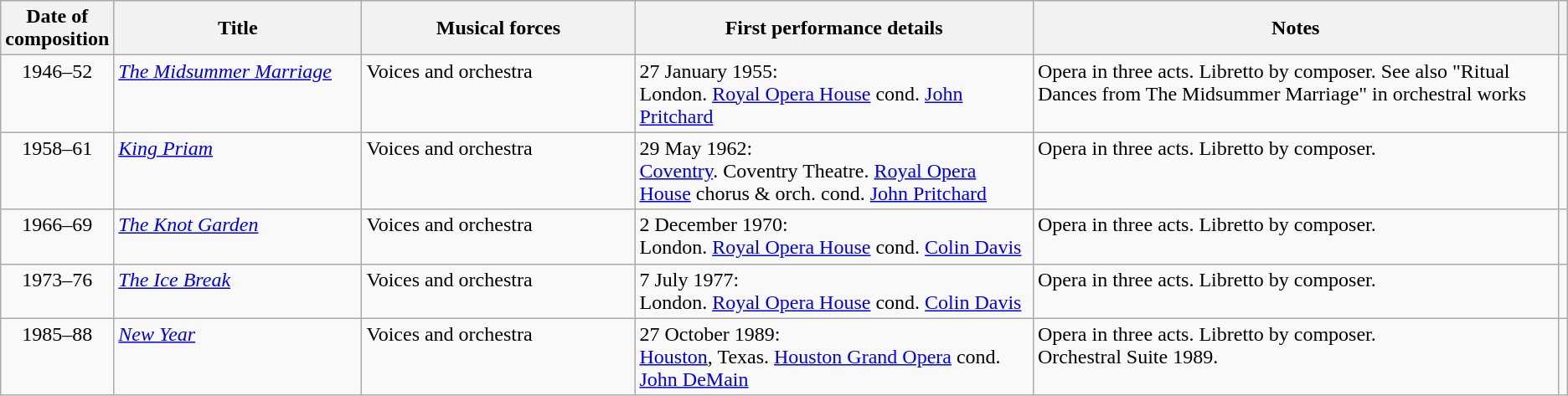<table Class = "wikitable sortable">
<tr>
<th width="60">Date of composition</th>
<th width="190">Title</th>
<th width="210">Musical forces</th>
<th>First performance details</th>
<th class="unsortable">Notes</th>
<th scope="col" class="unsortable"></th>
</tr>
<tr valign="top">
<td align= "center">1946–52</td>
<td><em><a href='#'>The Midsummer Marriage</a></em></td>
<td>Voices and orchestra</td>
<td>27 January 1955:<br> London. <a href='#'>Royal Opera House</a> cond. <a href='#'>John Pritchard</a></td>
<td>Opera in three acts. Libretto by composer. See also "Ritual Dances from The Midsummer Marriage" in orchestral works</td>
<td></td>
</tr>
<tr valign="top">
<td align= "center">1958–61</td>
<td><em><a href='#'>King Priam</a></em></td>
<td>Voices and orchestra</td>
<td>29 May 1962:<br> <a href='#'>Coventry</a>. Coventry Theatre. <a href='#'>Royal Opera House</a> chorus & orch. cond. <a href='#'>John Pritchard</a></td>
<td>Opera in three acts. Libretto by composer.</td>
<td></td>
</tr>
<tr valign="top">
<td align= "center">1966–69</td>
<td><em><a href='#'>The Knot Garden</a></em></td>
<td>Voices and orchestra</td>
<td>2 December 1970:<br> London. <a href='#'>Royal Opera House</a> cond. <a href='#'>Colin Davis</a></td>
<td>Opera in three acts. Libretto by composer.</td>
<td></td>
</tr>
<tr valign="top">
<td align= "center">1973–76</td>
<td><em><a href='#'>The Ice Break</a></em></td>
<td>Voices and orchestra</td>
<td>7 July 1977:<br> London. <a href='#'>Royal Opera House</a> cond. <a href='#'>Colin Davis</a></td>
<td>Opera in three acts. Libretto by composer.</td>
<td></td>
</tr>
<tr valign="top">
<td align= "center">1985–88</td>
<td><em><a href='#'>New Year</a></em></td>
<td>Voices and orchestra</td>
<td>27 October 1989:<br> <a href='#'>Houston</a>, Texas. <a href='#'>Houston Grand Opera</a> cond. <a href='#'>John DeMain</a></td>
<td>Opera in three acts. Libretto by composer.<br>Orchestral Suite 1989.</td>
<td></td>
</tr>
</table>
